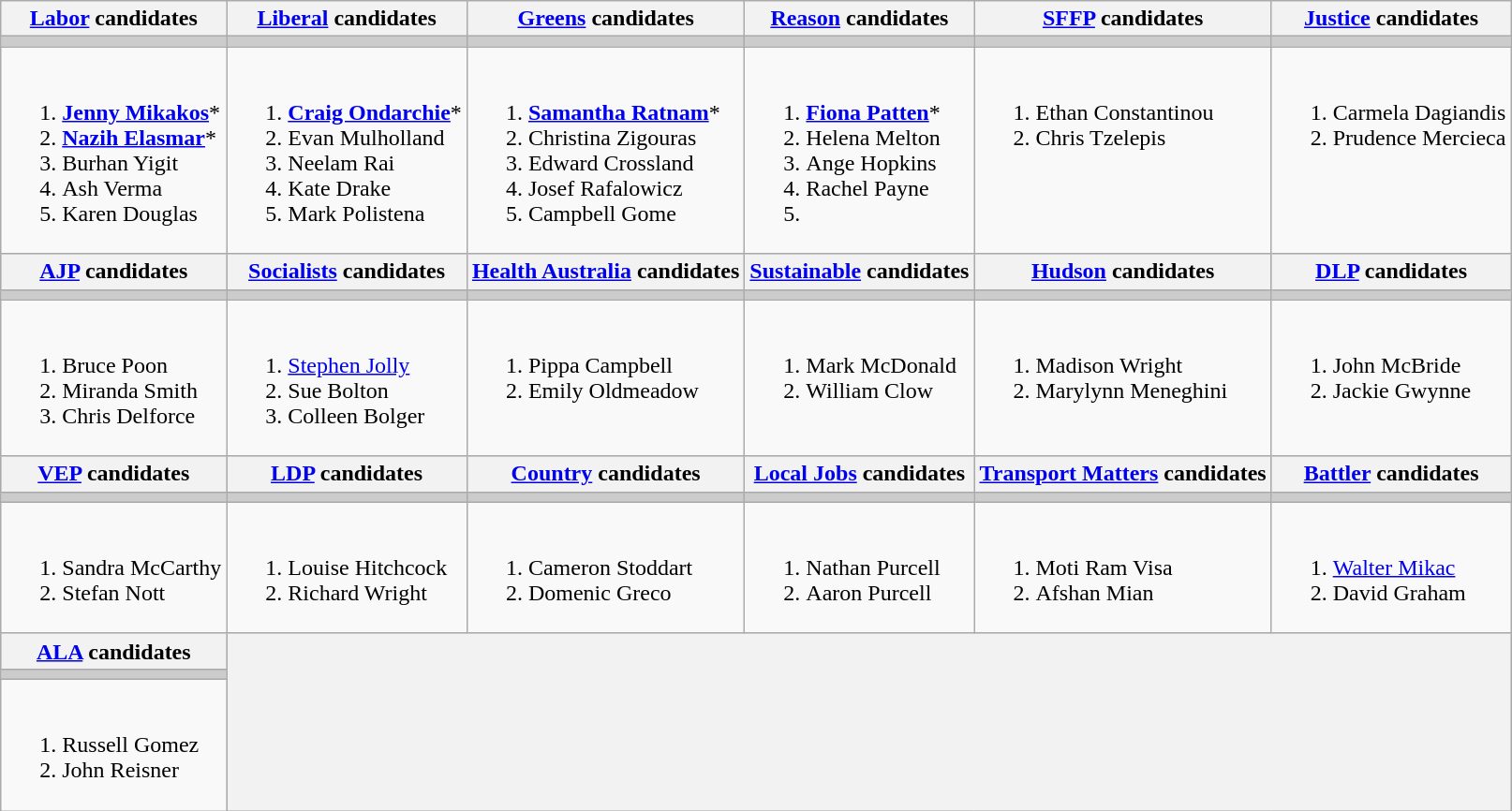<table class="wikitable">
<tr>
<th><a href='#'>Labor</a> candidates</th>
<th><a href='#'>Liberal</a> candidates</th>
<th><a href='#'>Greens</a> candidates</th>
<th><a href='#'>Reason</a> candidates</th>
<th><a href='#'>SFFP</a> candidates</th>
<th><a href='#'>Justice</a> candidates</th>
</tr>
<tr bgcolor="#cccccc">
<td></td>
<td></td>
<td></td>
<td></td>
<td></td>
<td></td>
</tr>
<tr>
<td><br><ol><li><strong><a href='#'>Jenny Mikakos</a></strong>*</li><li><strong><a href='#'>Nazih Elasmar</a></strong>*</li><li>Burhan Yigit</li><li>Ash Verma</li><li>Karen Douglas</li></ol></td>
<td><br><ol><li><strong><a href='#'>Craig Ondarchie</a></strong>*</li><li>Evan Mulholland</li><li>Neelam Rai</li><li>Kate Drake</li><li>Mark Polistena</li></ol></td>
<td><br><ol><li><strong><a href='#'>Samantha Ratnam</a></strong>*</li><li>Christina Zigouras</li><li>Edward Crossland</li><li>Josef Rafalowicz</li><li>Campbell Gome</li></ol></td>
<td><br><ol><li><strong><a href='#'>Fiona Patten</a></strong>*</li><li>Helena Melton</li><li>Ange Hopkins</li><li>Rachel Payne</li><li></li></ol></td>
<td valign=top><br><ol><li>Ethan Constantinou</li><li>Chris Tzelepis</li></ol></td>
<td valign=top><br><ol><li>Carmela Dagiandis</li><li>Prudence Mercieca</li></ol></td>
</tr>
<tr bgcolor="#cccccc">
<th><a href='#'>AJP</a> candidates</th>
<th><a href='#'>Socialists</a> candidates</th>
<th><a href='#'>Health Australia</a> candidates</th>
<th><a href='#'>Sustainable</a> candidates</th>
<th><a href='#'>Hudson</a> candidates</th>
<th><a href='#'>DLP</a> candidates</th>
</tr>
<tr bgcolor="#cccccc">
<td></td>
<td></td>
<td></td>
<td></td>
<td></td>
<td></td>
</tr>
<tr>
<td valign=top><br><ol><li>Bruce Poon</li><li>Miranda Smith</li><li>Chris Delforce</li></ol></td>
<td valign=top><br><ol><li><a href='#'>Stephen Jolly</a></li><li>Sue Bolton</li><li>Colleen Bolger</li></ol></td>
<td valign=top><br><ol><li>Pippa Campbell</li><li>Emily Oldmeadow</li></ol></td>
<td valign=top><br><ol><li>Mark McDonald</li><li>William Clow</li></ol></td>
<td valign=top><br><ol><li>Madison Wright</li><li>Marylynn Meneghini</li></ol></td>
<td valign=top><br><ol><li>John McBride</li><li>Jackie Gwynne</li></ol></td>
</tr>
<tr bgcolor="#cccccc">
<th><a href='#'>VEP</a> candidates</th>
<th><a href='#'>LDP</a> candidates</th>
<th><a href='#'>Country</a> candidates</th>
<th><a href='#'>Local Jobs</a> candidates</th>
<th><a href='#'>Transport Matters</a> candidates</th>
<th><a href='#'>Battler</a> candidates</th>
</tr>
<tr bgcolor="#cccccc">
<td></td>
<td></td>
<td></td>
<td></td>
<td></td>
<td></td>
</tr>
<tr>
<td valign=top><br><ol><li>Sandra McCarthy</li><li>Stefan Nott</li></ol></td>
<td valign=top><br><ol><li>Louise Hitchcock</li><li>Richard Wright</li></ol></td>
<td valign=top><br><ol><li>Cameron Stoddart</li><li>Domenic Greco</li></ol></td>
<td valign=top><br><ol><li>Nathan Purcell</li><li>Aaron Purcell</li></ol></td>
<td valign=top><br><ol><li>Moti Ram Visa</li><li>Afshan Mian</li></ol></td>
<td valign=top><br><ol><li><a href='#'>Walter Mikac</a></li><li>David Graham</li></ol></td>
</tr>
<tr bgcolor="#cccccc">
<th><a href='#'>ALA</a> candidates</th>
<th colspan=5 rowspan=3 ></th>
</tr>
<tr bgcolor="#cccccc">
<td></td>
</tr>
<tr>
<td valign=top><br><ol><li>Russell Gomez</li><li>John Reisner</li></ol></td>
</tr>
</table>
